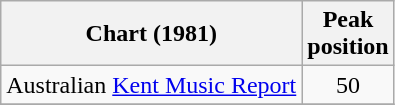<table class="wikitable sortable">
<tr>
<th>Chart (1981)</th>
<th>Peak<br>position</th>
</tr>
<tr>
<td>Australian <a href='#'>Kent Music Report</a></td>
<td style="text-align:center;">50</td>
</tr>
<tr>
</tr>
</table>
